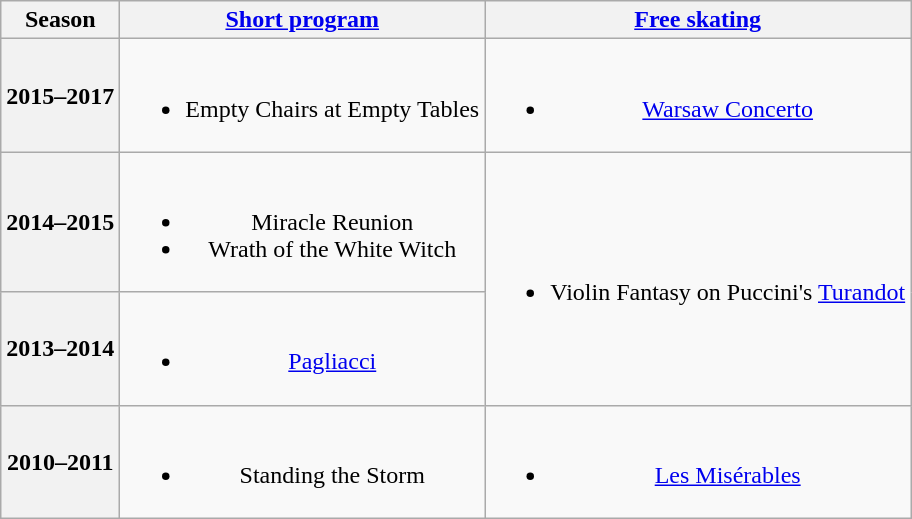<table class=wikitable style=text-align:center>
<tr>
<th>Season</th>
<th><a href='#'>Short program</a></th>
<th><a href='#'>Free skating</a></th>
</tr>
<tr>
<th>2015–2017 <br> </th>
<td><br><ul><li>Empty Chairs at Empty Tables <br></li></ul></td>
<td><br><ul><li><a href='#'>Warsaw Concerto</a> <br></li></ul></td>
</tr>
<tr>
<th>2014–2015 <br> </th>
<td><br><ul><li>Miracle Reunion <br></li><li>Wrath of the White Witch <br></li></ul></td>
<td rowspan=2><br><ul><li>Violin Fantasy on Puccini's <a href='#'>Turandot</a> <br></li></ul></td>
</tr>
<tr>
<th>2013–2014 <br> </th>
<td><br><ul><li><a href='#'>Pagliacci</a> <br></li></ul></td>
</tr>
<tr>
<th>2010–2011 <br> </th>
<td><br><ul><li>Standing the Storm <br></li></ul></td>
<td><br><ul><li><a href='#'>Les Misérables</a> <br></li></ul></td>
</tr>
</table>
